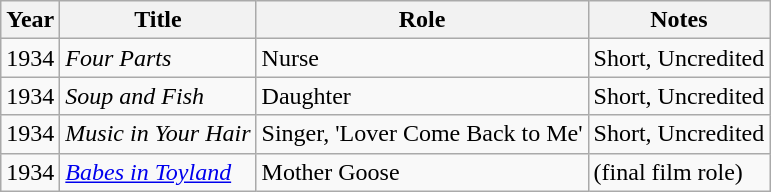<table class="wikitable">
<tr>
<th>Year</th>
<th>Title</th>
<th>Role</th>
<th>Notes</th>
</tr>
<tr>
<td>1934</td>
<td><em>Four Parts</em></td>
<td>Nurse</td>
<td>Short, Uncredited</td>
</tr>
<tr>
<td>1934</td>
<td><em>Soup and Fish</em></td>
<td>Daughter</td>
<td>Short, Uncredited</td>
</tr>
<tr>
<td>1934</td>
<td><em>Music in Your Hair</em></td>
<td>Singer, 'Lover Come Back to Me'</td>
<td>Short, Uncredited</td>
</tr>
<tr>
<td>1934</td>
<td><em><a href='#'>Babes in Toyland</a></em></td>
<td>Mother Goose</td>
<td>(final film role)</td>
</tr>
</table>
